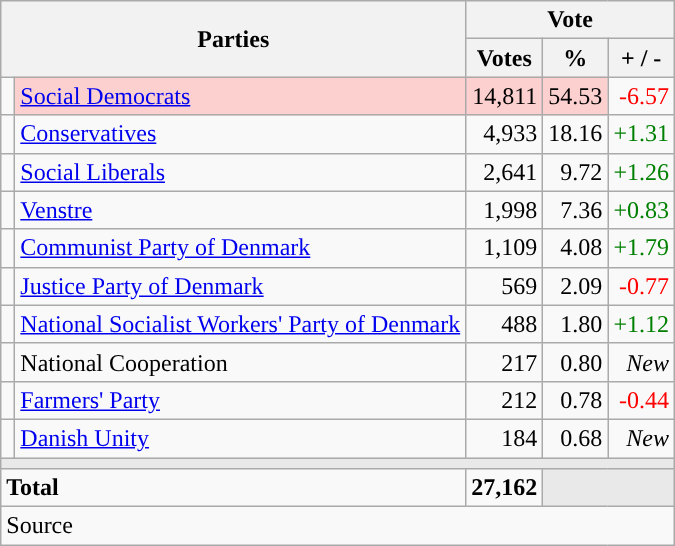<table class="wikitable" style="text-align:right;">
<tr>
<th style="text-align:centre;" rowspan="2" colspan="2" width="225">Parties</th>
<th colspan="3">Vote</th>
</tr>
<tr>
<th width="15">Votes</th>
<th width="15">%</th>
<th width="15">+ / -</th>
</tr>
<tr>
<td width="2" style="color:inherit;background:"></td>
<td bgcolor=#fbd0ce  align="left"><a href='#'>Social Democrats</a></td>
<td bgcolor=#fbd0ce>14,811</td>
<td bgcolor=#fbd0ce>54.53</td>
<td style=color:red;>-6.57</td>
</tr>
<tr>
<td width="2" style="color:inherit;background:"></td>
<td align="left"><a href='#'>Conservatives</a></td>
<td>4,933</td>
<td>18.16</td>
<td style=color:green;>+1.31</td>
</tr>
<tr>
<td width="2" style="color:inherit;background:"></td>
<td align="left"><a href='#'>Social Liberals</a></td>
<td>2,641</td>
<td>9.72</td>
<td style=color:green;>+1.26</td>
</tr>
<tr>
<td width="2" style="color:inherit;background:"></td>
<td align="left"><a href='#'>Venstre</a></td>
<td>1,998</td>
<td>7.36</td>
<td style=color:green;>+0.83</td>
</tr>
<tr>
<td width="2" style="color:inherit;background:"></td>
<td align="left"><a href='#'>Communist Party of Denmark</a></td>
<td>1,109</td>
<td>4.08</td>
<td style=color:green;>+1.79</td>
</tr>
<tr>
<td width="2" style="color:inherit;background:"></td>
<td align="left"><a href='#'>Justice Party of Denmark</a></td>
<td>569</td>
<td>2.09</td>
<td style=color:red;>-0.77</td>
</tr>
<tr>
<td width="2" style="color:inherit;background:"></td>
<td align="left"><a href='#'>National Socialist Workers' Party of Denmark</a></td>
<td>488</td>
<td>1.80</td>
<td style=color:green;>+1.12</td>
</tr>
<tr>
<td width="2" style="color:inherit;background:"></td>
<td align="left">National Cooperation</td>
<td>217</td>
<td>0.80</td>
<td><em>New</em></td>
</tr>
<tr>
<td width="2" style="color:inherit;background:"></td>
<td align="left"><a href='#'>Farmers' Party</a></td>
<td>212</td>
<td>0.78</td>
<td style=color:red;>-0.44</td>
</tr>
<tr>
<td width="2" style="color:inherit;background:"></td>
<td align="left"><a href='#'>Danish Unity</a></td>
<td>184</td>
<td>0.68</td>
<td><em>New</em></td>
</tr>
<tr>
<td colspan="7" bgcolor="#E9E9E9"></td>
</tr>
<tr>
<td align="left" colspan="2"><strong>Total</strong></td>
<td><strong>27,162</strong></td>
<td bgcolor="#E9E9E9" colspan="2"></td>
</tr>
<tr>
<td align="left" colspan="6">Source</td>
</tr>
</table>
